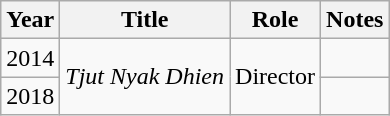<table class="wikitable">
<tr>
<th>Year</th>
<th>Title</th>
<th>Role</th>
<th>Notes</th>
</tr>
<tr>
<td>2014</td>
<td rowspan="2"><em>Tjut Nyak Dhien</em></td>
<td rowspan="2">Director</td>
<td></td>
</tr>
<tr>
<td>2018</td>
<td></td>
</tr>
</table>
